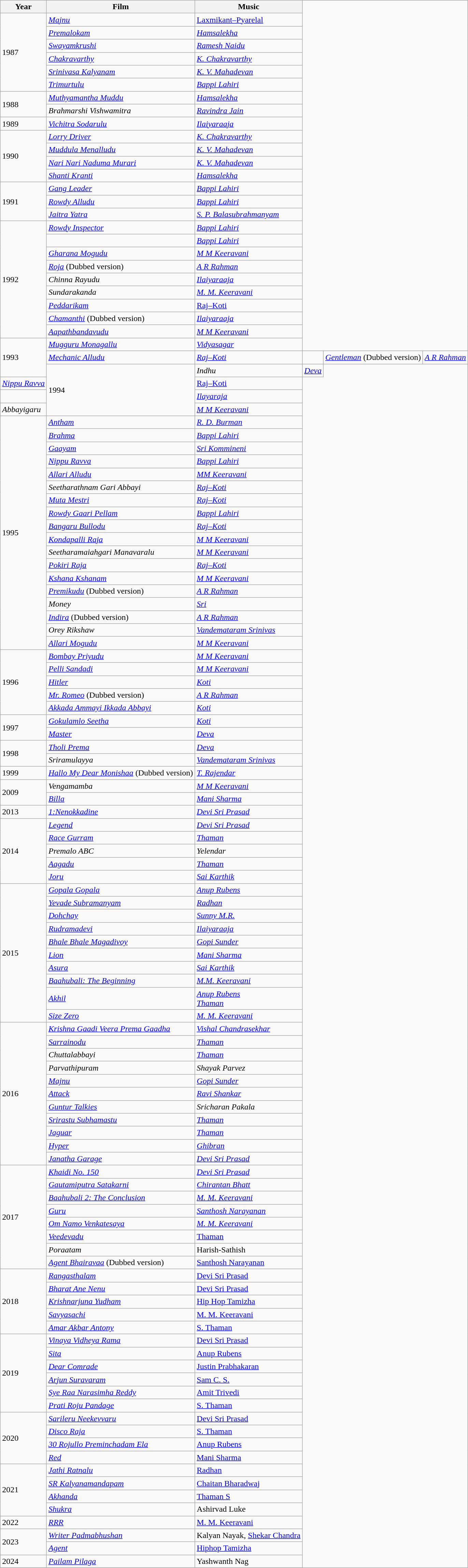<table class="wikitable sortable">
<tr>
<th>Year</th>
<th>Film</th>
<th>Music</th>
</tr>
<tr>
<td rowspan="6">1987</td>
<td><em><a href='#'>Majnu</a></em></td>
<td><a href='#'>Laxmikant–Pyarelal</a></td>
</tr>
<tr>
<td><em><a href='#'>Premalokam</a></em></td>
<td><em><a href='#'>Hamsalekha</a></em></td>
</tr>
<tr>
<td><em><a href='#'>Swayamkrushi</a></em></td>
<td><em><a href='#'>Ramesh Naidu</a></em></td>
</tr>
<tr>
<td><em><a href='#'>Chakravarthy</a></em></td>
<td><em><a href='#'>K. Chakravarthy</a></em></td>
</tr>
<tr>
<td><em><a href='#'>Srinivasa Kalyanam</a></em></td>
<td><em><a href='#'>K. V. Mahadevan</a></em></td>
</tr>
<tr>
<td><em><a href='#'>Trimurtulu</a></em></td>
<td><em><a href='#'>Bappi Lahiri</a></em></td>
</tr>
<tr>
<td rowspan="2">1988</td>
<td><em><a href='#'>Muthyamantha Muddu</a></em></td>
<td><em><a href='#'>Hamsalekha</a></em></td>
</tr>
<tr>
<td><em>Brahmarshi Vishwamitra</em></td>
<td><em><a href='#'>Ravindra Jain</a></em></td>
</tr>
<tr>
<td>1989</td>
<td><em><a href='#'>Vichitra Sodarulu</a></em></td>
<td><em><a href='#'>Ilaiyaraaja</a></em></td>
</tr>
<tr>
<td rowspan="4">1990</td>
<td><em><a href='#'>Lorry Driver</a></em></td>
<td><em><a href='#'>K. Chakravarthy</a></em></td>
</tr>
<tr>
<td><em><a href='#'>Muddula Menalludu</a></em></td>
<td><em><a href='#'>K. V. Mahadevan</a></em></td>
</tr>
<tr>
<td><em><a href='#'>Nari Nari Naduma Murari</a></em></td>
<td><em><a href='#'>K. V. Mahadevan</a></em></td>
</tr>
<tr>
<td><em><a href='#'>Shanti Kranti</a></em></td>
<td><em><a href='#'>Hamsalekha</a></em></td>
</tr>
<tr>
<td rowspan="3">1991</td>
<td><em><a href='#'>Gang Leader</a></em></td>
<td><em><a href='#'>Bappi Lahiri</a></em></td>
</tr>
<tr>
<td><em><a href='#'>Rowdy Alludu</a></em></td>
<td><em><a href='#'>Bappi Lahiri</a></em></td>
</tr>
<tr>
<td><em><a href='#'>Jaitra Yatra</a></em></td>
<td><em><a href='#'>S. P. Balasubrahmanyam</a></em></td>
</tr>
<tr>
<td rowspan="9">1992</td>
<td><em><a href='#'>Rowdy Inspector</a></em></td>
<td><em><a href='#'>Bappi Lahiri</a></em></td>
</tr>
<tr>
<td><em></em></td>
<td><em><a href='#'>Bappi Lahiri</a></em></td>
</tr>
<tr>
<td><em><a href='#'>Gharana Mogudu</a></em></td>
<td><em><a href='#'>M M Keeravani</a></em></td>
</tr>
<tr>
<td><em><a href='#'>Roja</a></em> (Dubbed version)</td>
<td><em><a href='#'>A R Rahman</a></em></td>
</tr>
<tr>
<td><em>Chinna Rayudu</em></td>
<td><em><a href='#'>Ilaiyaraaja</a></em></td>
</tr>
<tr>
<td><em>Sundarakanda</em></td>
<td><em><a href='#'>M. M. Keeravani</a></em></td>
</tr>
<tr>
<td><em><a href='#'>Peddarikam</a></em></td>
<td><a href='#'>Raj–Koti</a></td>
</tr>
<tr>
<td><em><a href='#'>Chamanthi</a></em> (Dubbed version)</td>
<td><em><a href='#'>Ilaiyaraaja</a></em></td>
</tr>
<tr>
<td><em><a href='#'>Aapathbandavudu</a></em></td>
<td><em><a href='#'>M M Keeravani</a></em></td>
</tr>
<tr>
<td rowspan="3">1993</td>
<td><em><a href='#'>Mugguru Monagallu</a></em></td>
<td><em><a href='#'>Vidyasagar</a></em></td>
</tr>
<tr>
<td><em><a href='#'>Mechanic Alludu</a></em></td>
<td><em><a href='#'>Raj–Koti</a></em></td>
<td></td>
<td><em><a href='#'>Gentleman</a></em> (Dubbed version)</td>
<td><em><a href='#'>A R Rahman</a></em></td>
</tr>
<tr>
<td rowspan="4">1994</td>
<td><em>Indhu</em></td>
<td><em><a href='#'>Deva</a></em></td>
</tr>
<tr>
<td><em><a href='#'>Nippu Ravva</a></em></td>
<td><a href='#'>Raj–Koti</a></td>
</tr>
<tr>
<td><em></em></td>
<td><em><a href='#'>Ilayaraja</a></em></td>
</tr>
<tr>
<td><em>Abbayigaru</em></td>
<td><em><a href='#'>M M Keeravani</a></em></td>
</tr>
<tr>
<td rowspan="18">1995</td>
<td><em><a href='#'>Antham</a></em></td>
<td><em><a href='#'>R. D. Burman</a></em></td>
</tr>
<tr>
<td><em><a href='#'>Brahma</a></em></td>
<td><em><a href='#'>Bappi Lahiri</a></em></td>
</tr>
<tr>
<td><em><a href='#'>Gaayam</a></em></td>
<td><em><a href='#'>Sri Kommineni</a></em></td>
</tr>
<tr>
<td><em><a href='#'>Nippu Ravva</a></em></td>
<td><em><a href='#'>Bappi Lahiri</a></em></td>
</tr>
<tr>
<td><em><a href='#'>Allari Alludu</a></em></td>
<td><em><a href='#'>MM Keeravani</a></em></td>
</tr>
<tr>
<td><em>Seetharathnam Gari Abbayi</em></td>
<td><em><a href='#'>Raj–Koti</a></em></td>
</tr>
<tr>
<td><em><a href='#'>Muta Mestri</a></em></td>
<td><em><a href='#'>Raj–Koti</a></em></td>
</tr>
<tr>
<td><em><a href='#'>Rowdy Gaari Pellam</a></em></td>
<td><em><a href='#'>Bappi Lahiri</a></em></td>
</tr>
<tr>
<td><em><a href='#'>Bangaru Bullodu</a></em></td>
<td><em><a href='#'>Raj–Koti</a></em></td>
</tr>
<tr>
<td><em><a href='#'>Kondapalli Raja</a></em></td>
<td><em><a href='#'>M M Keeravani</a></em></td>
</tr>
<tr>
<td><em>Seetharamaiahgari Manavaralu</em></td>
<td><em><a href='#'>M M Keeravani</a></em></td>
</tr>
<tr>
<td><em><a href='#'>Pokiri Raja</a></em></td>
<td><em><a href='#'>Raj–Koti</a></em></td>
</tr>
<tr>
<td><em><a href='#'>Kshana Kshanam</a></em></td>
<td><em><a href='#'>M M Keeravani</a></em></td>
</tr>
<tr>
<td><em><a href='#'>Premikudu</a></em> (Dubbed version)</td>
<td><em><a href='#'>A R Rahman</a></em></td>
</tr>
<tr>
<td><em>Money</em></td>
<td><em><a href='#'>Sri</a></em></td>
</tr>
<tr>
<td><em><a href='#'>Indira</a></em> (Dubbed version)</td>
<td><em><a href='#'>A R Rahman</a></em></td>
</tr>
<tr>
<td><em>Orey Rikshaw</em></td>
<td><em><a href='#'>Vandemataram Srinivas</a></em></td>
</tr>
<tr>
<td><em><a href='#'>Allari Mogudu</a></em></td>
<td><em><a href='#'>M M Keeravani</a></em></td>
</tr>
<tr>
<td rowspan="5">1996</td>
<td><em><a href='#'>Bombay Priyudu</a></em></td>
<td><em><a href='#'>M M Keeravani</a></em></td>
</tr>
<tr>
<td><em><a href='#'>Pelli Sandadi</a></em></td>
<td><em><a href='#'>M M Keeravani</a></em></td>
</tr>
<tr>
<td><em><a href='#'>Hitler</a></em></td>
<td><em><a href='#'>Koti</a></em></td>
</tr>
<tr>
<td><em><a href='#'>Mr. Romeo</a></em> (Dubbed version)</td>
<td><em><a href='#'>A R Rahman</a></em></td>
</tr>
<tr>
<td><em><a href='#'>Akkada Ammayi Ikkada Abbayi</a></em></td>
<td><em><a href='#'>Koti</a></em></td>
</tr>
<tr>
<td rowspan="2">1997</td>
<td><em><a href='#'>Gokulamlo Seetha</a></em></td>
<td><em><a href='#'>Koti</a></em></td>
</tr>
<tr>
<td><em><a href='#'>Master</a></em></td>
<td><em><a href='#'>Deva</a></em></td>
</tr>
<tr>
<td rowspan="2">1998</td>
<td><em><a href='#'>Tholi Prema</a></em></td>
<td><em><a href='#'>Deva</a></em></td>
</tr>
<tr>
<td><em>Sriramulayya</em></td>
<td><em><a href='#'>Vandemataram Srinivas</a></em></td>
</tr>
<tr>
<td>1999</td>
<td><em><a href='#'>Hallo My Dear Monishaa</a></em> (Dubbed version)</td>
<td><em><a href='#'>T. Rajendar</a></em></td>
</tr>
<tr>
<td rowspan="2">2009</td>
<td><em>Vengamamba</em></td>
<td><em><a href='#'>M M Keeravani</a></em></td>
</tr>
<tr>
<td><em><a href='#'>Billa</a></em></td>
<td><em><a href='#'>Mani Sharma</a></em></td>
</tr>
<tr>
<td>2013</td>
<td><em><a href='#'>1:Nenokkadine</a></em></td>
<td><em><a href='#'>Devi Sri Prasad</a></em></td>
</tr>
<tr>
<td rowspan="5">2014</td>
<td><em><a href='#'>Legend</a></em></td>
<td><em><a href='#'>Devi Sri Prasad</a></em></td>
</tr>
<tr>
<td><em><a href='#'>Race Gurram</a></em></td>
<td><em><a href='#'>Thaman</a></em></td>
</tr>
<tr>
<td><em>Premalo ABC</em></td>
<td><em>Yelendar</em></td>
</tr>
<tr>
<td><em><a href='#'>Aagadu</a></em></td>
<td><em><a href='#'>Thaman</a></em></td>
</tr>
<tr>
<td><em><a href='#'>Joru</a></em></td>
<td><em><a href='#'>Sai Karthik</a></em></td>
</tr>
<tr>
<td rowspan="10">2015</td>
<td><em><a href='#'>Gopala Gopala</a></em></td>
<td><em><a href='#'>Anup Rubens</a></em></td>
</tr>
<tr>
<td><em><a href='#'>Yevade Subramanyam</a></em></td>
<td><em><a href='#'>Radhan</a></em></td>
</tr>
<tr>
<td><em><a href='#'>Dohchay</a></em></td>
<td><em><a href='#'>Sunny M.R.</a></em></td>
</tr>
<tr>
<td><em><a href='#'>Rudramadevi</a></em></td>
<td><em><a href='#'>Ilaiyaraaja</a></em></td>
</tr>
<tr>
<td><em><a href='#'>Bhale Bhale Magadivoy</a></em></td>
<td><em><a href='#'>Gopi Sunder</a></em></td>
</tr>
<tr>
<td><em><a href='#'>Lion</a></em></td>
<td><em><a href='#'>Mani Sharma</a></em></td>
</tr>
<tr>
<td><em><a href='#'>Asura</a></em></td>
<td><em><a href='#'>Sai Karthik</a></em></td>
</tr>
<tr>
<td><em><a href='#'>Baahubali: The Beginning</a></em></td>
<td><em><a href='#'>M.M. Keeravani</a></em></td>
</tr>
<tr>
<td><em><a href='#'>Akhil</a></em></td>
<td><em><a href='#'>Anup Rubens</a></em><br><em><a href='#'>Thaman</a></em></td>
</tr>
<tr>
<td><em><a href='#'>Size Zero</a></em></td>
<td><em><a href='#'>M. M. Keeravani</a></em></td>
</tr>
<tr>
<td rowspan="11">2016</td>
<td><em><a href='#'>Krishna Gaadi Veera Prema Gaadha</a></em></td>
<td><em><a href='#'>Vishal Chandrasekhar</a></em></td>
</tr>
<tr>
<td><em><a href='#'>Sarrainodu</a></em></td>
<td><em><a href='#'>Thaman</a></em></td>
</tr>
<tr>
<td><em>Chuttalabbayi</em></td>
<td><em><a href='#'>Thaman</a></em></td>
</tr>
<tr>
<td><em>Parvathipuram</em></td>
<td><em>Shayak Parvez</em></td>
</tr>
<tr>
<td><em><a href='#'>Majnu</a></em></td>
<td><em><a href='#'>Gopi Sunder</a></em></td>
</tr>
<tr>
<td><em><a href='#'>Attack</a></em></td>
<td><em><a href='#'>Ravi Shankar</a></em></td>
</tr>
<tr>
<td><em><a href='#'>Guntur Talkies</a></em></td>
<td><em>Sricharan Pakala</em></td>
</tr>
<tr>
<td><em><a href='#'>Srirastu Subhamastu</a></em></td>
<td><em><a href='#'>Thaman</a></em></td>
</tr>
<tr>
<td><em><a href='#'>Jaguar</a></em></td>
<td><em><a href='#'>Thaman</a></em></td>
</tr>
<tr>
<td><em><a href='#'>Hyper</a></em></td>
<td><em><a href='#'>Ghibran</a></em></td>
</tr>
<tr>
<td><em><a href='#'>Janatha Garage</a></em></td>
<td><em><a href='#'>Devi Sri Prasad</a></em></td>
</tr>
<tr>
<td rowspan="8">2017</td>
<td><em><a href='#'>Khaidi No. 150</a></em></td>
<td><em><a href='#'>Devi Sri Prasad</a></em></td>
</tr>
<tr>
<td><em><a href='#'>Gautamiputra Satakarni</a></em></td>
<td><em><a href='#'>Chirantan Bhatt</a></em></td>
</tr>
<tr>
<td><em><a href='#'>Baahubali 2: The Conclusion</a></em></td>
<td><em><a href='#'>M. M. Keeravani</a></em></td>
</tr>
<tr>
<td><em><a href='#'>Guru</a></em></td>
<td><em><a href='#'>Santhosh Narayanan</a></em></td>
</tr>
<tr>
<td><em><a href='#'>Om Namo Venkatesaya</a></em></td>
<td><em><a href='#'>M. M. Keeravani</a></em></td>
</tr>
<tr>
<td><em><a href='#'>Veedevadu</a></em></td>
<td><a href='#'>Thaman</a></td>
</tr>
<tr>
<td><em>Poraatam</em></td>
<td>Harish-Sathish</td>
</tr>
<tr>
<td><em><a href='#'>Agent Bhairavaa</a></em> (Dubbed version)</td>
<td><a href='#'>Santhosh Narayanan</a></td>
</tr>
<tr>
<td rowspan="5">2018</td>
<td><em><a href='#'>Rangasthalam</a></em></td>
<td><a href='#'>Devi Sri Prasad</a></td>
</tr>
<tr>
<td><em><a href='#'>Bharat Ane Nenu</a></em></td>
<td><a href='#'>Devi Sri Prasad</a></td>
</tr>
<tr>
<td><em><a href='#'>Krishnarjuna Yudham</a></em></td>
<td><a href='#'>Hip Hop Tamizha</a></td>
</tr>
<tr>
<td><em><a href='#'>Savyasachi</a></em></td>
<td><a href='#'>M. M. Keeravani</a></td>
</tr>
<tr>
<td><em><a href='#'>Amar Akbar Antony</a></em></td>
<td><a href='#'>S. Thaman</a></td>
</tr>
<tr>
<td rowspan="6">2019</td>
<td><em><a href='#'>Vinaya Vidheya Rama</a></em></td>
<td><a href='#'>Devi Sri Prasad</a></td>
</tr>
<tr>
<td><em><a href='#'>Sita</a></em></td>
<td><a href='#'>Anup Rubens</a></td>
</tr>
<tr>
<td><em><a href='#'>Dear Comrade</a></em></td>
<td><a href='#'>Justin Prabhakaran</a></td>
</tr>
<tr>
<td><em><a href='#'>Arjun Suravaram</a></em></td>
<td><a href='#'>Sam C. S.</a></td>
</tr>
<tr>
<td><em><a href='#'>Sye Raa Narasimha Reddy</a></em></td>
<td><a href='#'>Amit Trivedi</a></td>
</tr>
<tr>
<td><em><a href='#'>Prati Roju Pandage</a></em></td>
<td><a href='#'>S. Thaman</a></td>
</tr>
<tr>
<td rowspan="4">2020</td>
<td><em><a href='#'>Sarileru Neekevvaru</a></em></td>
<td><a href='#'>Devi Sri Prasad</a></td>
</tr>
<tr>
<td><em><a href='#'>Disco Raja</a></em></td>
<td><a href='#'>S. Thaman</a></td>
</tr>
<tr>
<td><em><a href='#'>30 Rojullo Preminchadam Ela</a></em></td>
<td><a href='#'>Anup Rubens</a></td>
</tr>
<tr>
<td><em><a href='#'>Red</a></em></td>
<td><a href='#'>Mani Sharma</a></td>
</tr>
<tr>
<td rowspan="4">2021</td>
<td><em><a href='#'>Jathi Ratnalu</a></em></td>
<td><a href='#'>Radhan</a></td>
</tr>
<tr>
<td><em><a href='#'>SR Kalyanamandapam</a></em></td>
<td><a href='#'>Chaitan Bharadwaj</a></td>
</tr>
<tr>
<td><em><a href='#'>Akhanda</a></em></td>
<td><a href='#'>Thaman S</a></td>
</tr>
<tr>
<td><em><a href='#'>Shukra</a></em></td>
<td>Ashirvad Luke</td>
</tr>
<tr>
<td>2022</td>
<td><em><a href='#'>RRR</a></em></td>
<td><a href='#'>M. M. Keeravani</a></td>
</tr>
<tr>
<td rowspan="2">2023</td>
<td><em><a href='#'>Writer Padmabhushan</a></em></td>
<td>Kalyan Nayak, <a href='#'>Shekar Chandra</a></td>
</tr>
<tr>
<td><em><a href='#'>Agent</a></em></td>
<td><a href='#'>Hiphop Tamizha</a></td>
</tr>
<tr>
<td>2024</td>
<td><em><a href='#'>Pailam Pilaga</a></em></td>
<td>Yashwanth Nag</td>
</tr>
<tr>
</tr>
</table>
